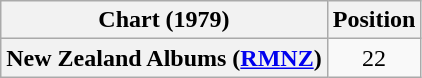<table class="wikitable sortable plainrowheaders" style="text-align:center">
<tr>
<th scope="col">Chart (1979)</th>
<th scope="col">Position</th>
</tr>
<tr>
<th scope="row">New Zealand Albums (<a href='#'>RMNZ</a>)</th>
<td>22</td>
</tr>
</table>
